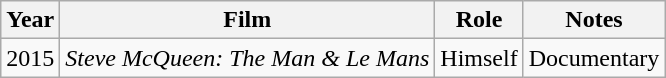<table class="wikitable">
<tr>
<th>Year</th>
<th>Film</th>
<th>Role</th>
<th>Notes</th>
</tr>
<tr>
<td>2015</td>
<td><em>Steve McQueen: The Man & Le Mans</em></td>
<td>Himself</td>
<td>Documentary</td>
</tr>
</table>
